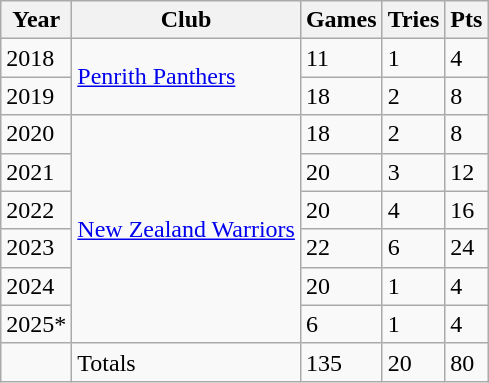<table class="wikitable">
<tr>
<th>Year</th>
<th>Club</th>
<th>Games</th>
<th>Tries</th>
<th>Pts</th>
</tr>
<tr>
<td>2018</td>
<td rowspan="2"> <a href='#'>Penrith Panthers</a></td>
<td>11</td>
<td>1</td>
<td>4</td>
</tr>
<tr>
<td>2019</td>
<td>18</td>
<td>2</td>
<td>8</td>
</tr>
<tr>
<td>2020</td>
<td rowspan="6"> <a href='#'>New Zealand Warriors</a></td>
<td>18</td>
<td>2</td>
<td>8</td>
</tr>
<tr>
<td>2021</td>
<td>20</td>
<td>3</td>
<td>12</td>
</tr>
<tr>
<td>2022</td>
<td>20</td>
<td>4</td>
<td>16</td>
</tr>
<tr>
<td>2023</td>
<td>22</td>
<td>6</td>
<td>24</td>
</tr>
<tr>
<td>2024</td>
<td>20</td>
<td>1</td>
<td>4</td>
</tr>
<tr>
<td>2025*</td>
<td>6</td>
<td>1</td>
<td>4</td>
</tr>
<tr>
<td></td>
<td>Totals</td>
<td>135</td>
<td>20</td>
<td>80</td>
</tr>
</table>
